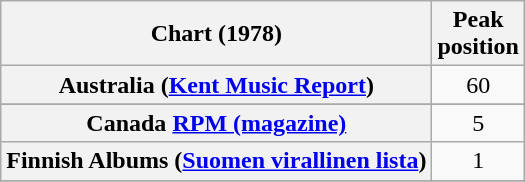<table class="wikitable sortable plainrowheaders">
<tr>
<th scope="col">Chart (1978)</th>
<th scope="col">Peak<br>position</th>
</tr>
<tr>
<th scope= row>Australia (<a href='#'>Kent Music Report</a>)</th>
<td align="center">60</td>
</tr>
<tr>
</tr>
<tr>
<th scope= row>Canada <a href='#'>RPM (magazine)</a></th>
<td align="center">5</td>
</tr>
<tr>
<th scope="row">Finnish Albums (<a href='#'>Suomen virallinen lista</a>)</th>
<td align="center">1</td>
</tr>
<tr>
</tr>
<tr>
</tr>
<tr>
</tr>
<tr>
</tr>
<tr>
</tr>
</table>
